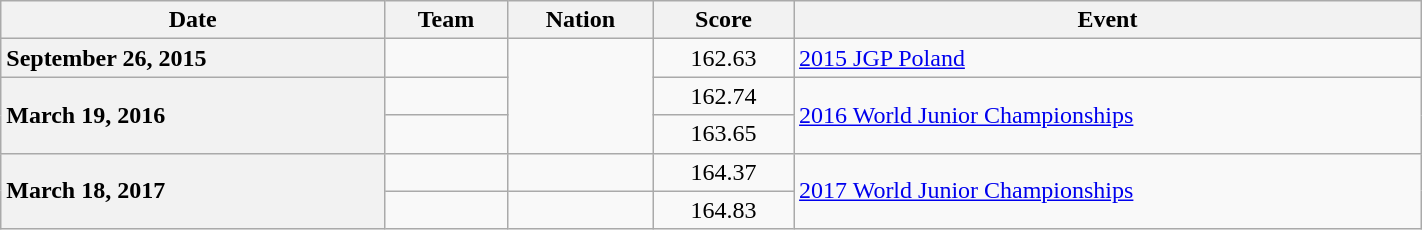<table class="wikitable unsortable" style="text-align:left; width:75%">
<tr>
<th scope="col">Date</th>
<th scope="col">Team</th>
<th scope="col">Nation</th>
<th scope="col">Score</th>
<th scope="col">Event</th>
</tr>
<tr>
<th scope="row" style="text-align:left">September 26, 2015</th>
<td></td>
<td rowspan="3"></td>
<td style="text-align:center">162.63</td>
<td><a href='#'>2015 JGP Poland</a></td>
</tr>
<tr>
<th scope="row" style="text-align:left" rowspan="2">March 19, 2016</th>
<td></td>
<td style="text-align:center">162.74</td>
<td rowspan="2"><a href='#'>2016 World Junior Championships</a></td>
</tr>
<tr>
<td></td>
<td style="text-align:center">163.65</td>
</tr>
<tr>
<th scope="row" style="text-align:left" rowspan="2">March 18, 2017</th>
<td></td>
<td></td>
<td style="text-align:center">164.37</td>
<td rowspan="2"><a href='#'>2017 World Junior Championships</a></td>
</tr>
<tr>
<td></td>
<td></td>
<td style="text-align:center">164.83</td>
</tr>
</table>
